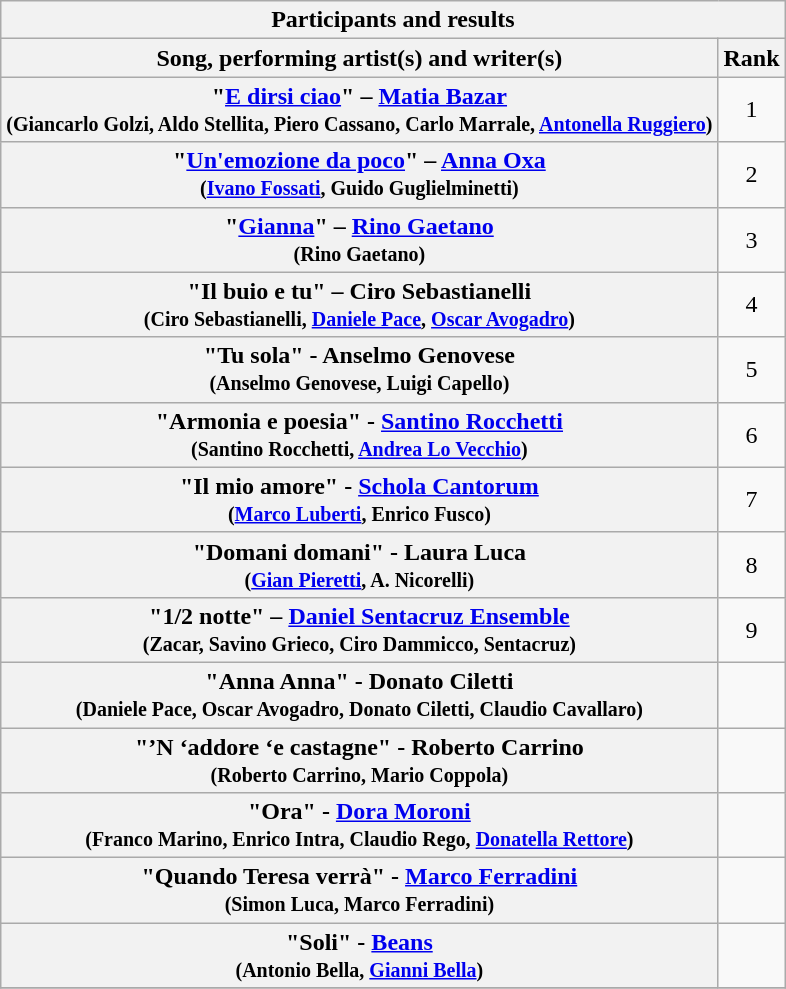<table class="plainrowheaders wikitable">
<tr>
<th colspan="3">Participants and results</th>
</tr>
<tr>
<th>Song, performing artist(s) and writer(s)</th>
<th>Rank</th>
</tr>
<tr>
<th scope="row">"<a href='#'>E dirsi ciao</a>" –  <a href='#'>Matia Bazar</a>  <br><small> 	(Giancarlo Golzi, Aldo Stellita, Piero Cassano, Carlo Marrale,  <a href='#'>Antonella Ruggiero</a>)</small></th>
<td style="text-align:center;">1</td>
</tr>
<tr>
<th scope="row">"<a href='#'>Un'emozione da poco</a>" – <a href='#'>Anna Oxa</a> <br><small>(<a href='#'>Ivano Fossati</a>, Guido Guglielminetti)</small></th>
<td style="text-align:center;">2</td>
</tr>
<tr>
<th scope="row">"<a href='#'>Gianna</a>" – <a href='#'>Rino Gaetano</a>  <br><small> 	(Rino Gaetano) </small></th>
<td style="text-align:center;">3</td>
</tr>
<tr>
<th scope="row">"Il buio e tu"  –  	Ciro Sebastianelli  <br><small>(Ciro Sebastianelli, <a href='#'>Daniele Pace</a>, <a href='#'>Oscar Avogadro</a>)</small></th>
<td style="text-align:center;">4</td>
</tr>
<tr>
<th scope="row">"Tu sola" -  	Anselmo Genovese <br><small>(Anselmo Genovese, Luigi Capello)</small></th>
<td style="text-align:center;">5</td>
</tr>
<tr>
<th scope="row">"Armonia e poesia" -  	<a href='#'>Santino Rocchetti</a> <br><small>(Santino Rocchetti, <a href='#'>Andrea Lo Vecchio</a>)</small></th>
<td style="text-align:center;">6</td>
</tr>
<tr>
<th scope="row">"Il mio amore" -   	<a href='#'>Schola Cantorum</a> <br><small> (<a href='#'>Marco Luberti</a>, Enrico Fusco) </small></th>
<td style="text-align:center;">7</td>
</tr>
<tr>
<th scope="row">"Domani domani" -   	Laura Luca  <br><small> 	(<a href='#'>Gian Pieretti</a>, A. Nicorelli)</small></th>
<td style="text-align:center;">8</td>
</tr>
<tr>
<th scope="row">"1/2 notte" – 	<a href='#'>Daniel Sentacruz Ensemble</a> <br><small> 	(Zacar, Savino Grieco, Ciro Dammicco, Sentacruz)</small></th>
<td style="text-align:center;">9</td>
</tr>
<tr>
<th scope="row">"Anna Anna" - Donato Ciletti  <br><small> 	 	(Daniele Pace, Oscar Avogadro, Donato Ciletti, Claudio Cavallaro) </small></th>
<td></td>
</tr>
<tr>
<th scope="row">"’N ‘addore ‘e castagne" -  	Roberto Carrino <br><small>  	(Roberto Carrino, Mario Coppola)</small></th>
<td></td>
</tr>
<tr>
<th scope="row">"Ora" -  	<a href='#'>Dora Moroni</a> <br><small> 	(Franco Marino, Enrico Intra, Claudio Rego, <a href='#'>Donatella Rettore</a>)</small></th>
<td></td>
</tr>
<tr>
<th scope="row">"Quando Teresa verrà" - <a href='#'>Marco Ferradini</a> <br><small> 	(Simon Luca, Marco Ferradini)</small></th>
<td></td>
</tr>
<tr>
<th scope="row">"Soli" - <a href='#'>Beans</a> <br><small> 	(Antonio Bella, <a href='#'>Gianni Bella</a>) </small></th>
<td></td>
</tr>
<tr>
</tr>
</table>
